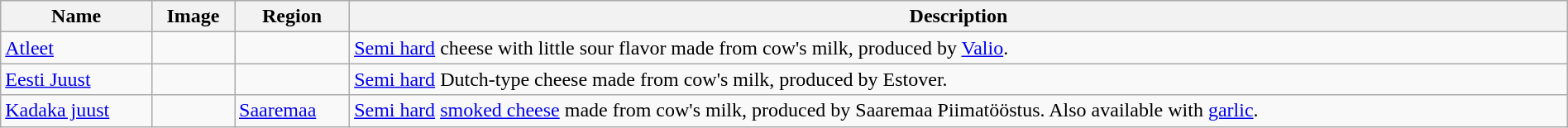<table class="wikitable sortable" style="width:100%">
<tr>
<th>Name</th>
<th class="unsortable">Image</th>
<th>Region</th>
<th>Description</th>
</tr>
<tr>
<td><a href='#'>Atleet</a></td>
<td></td>
<td></td>
<td><a href='#'>Semi hard</a> cheese with little sour flavor made from cow's milk, produced by <a href='#'>Valio</a>.</td>
</tr>
<tr>
<td><a href='#'>Eesti Juust</a></td>
<td></td>
<td></td>
<td><a href='#'>Semi hard</a> Dutch-type cheese made from cow's milk, produced by Estover.</td>
</tr>
<tr>
<td><a href='#'>Kadaka juust</a></td>
<td></td>
<td><a href='#'>Saaremaa</a></td>
<td><a href='#'>Semi hard</a> <a href='#'>smoked cheese</a> made from cow's milk, produced by Saaremaa Piimatööstus. Also available with <a href='#'>garlic</a>.</td>
</tr>
</table>
